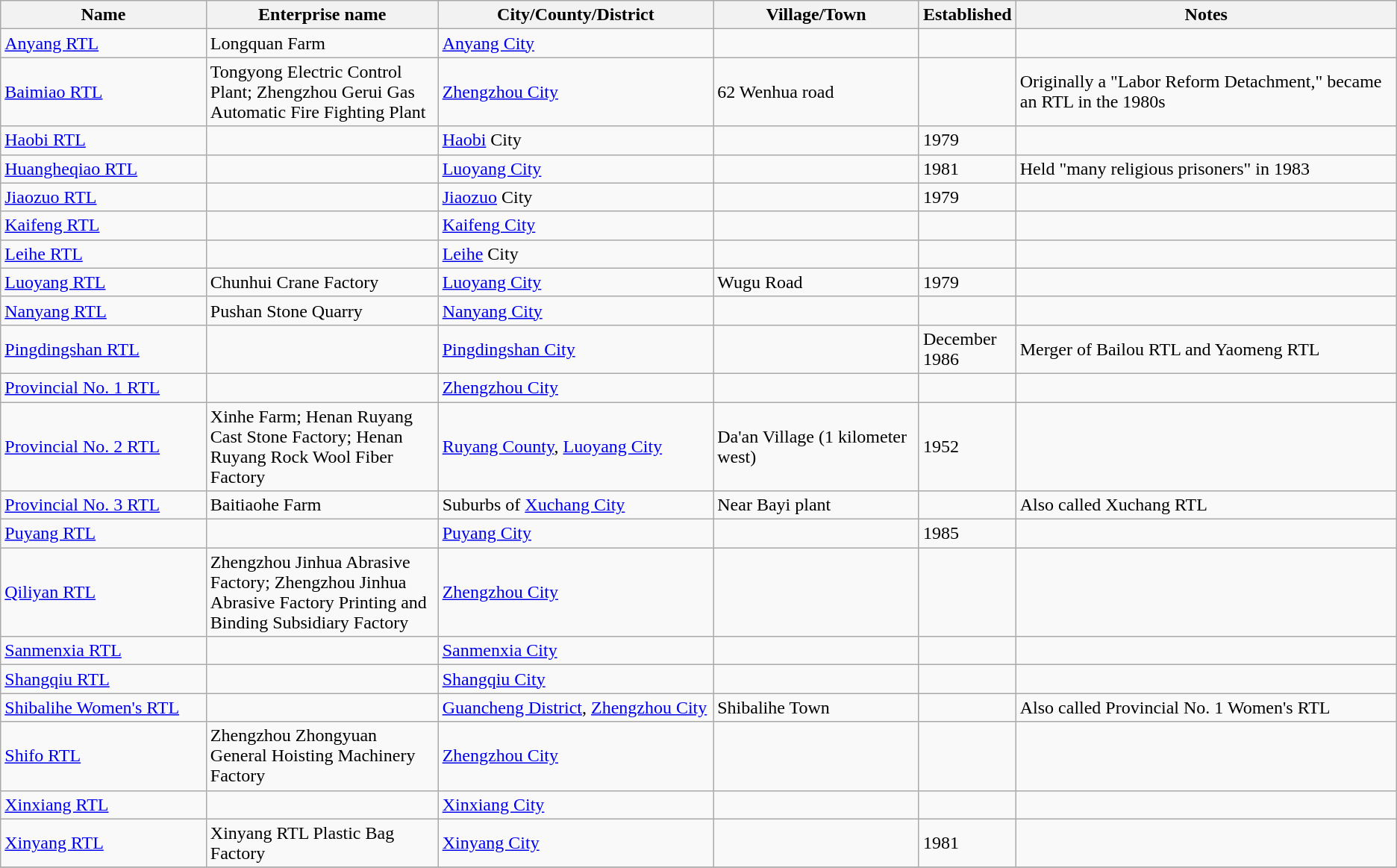<table class="wikitable">
<tr>
<th width=15%>Name</th>
<th width=17%>Enterprise name</th>
<th width=20%>City/County/District</th>
<th width=15%>Village/Town</th>
<th width=5%>Established</th>
<th width=28%>Notes</th>
</tr>
<tr>
<td><a href='#'>Anyang RTL</a></td>
<td>Longquan Farm</td>
<td><a href='#'>Anyang City</a></td>
<td></td>
<td></td>
<td></td>
</tr>
<tr>
<td><a href='#'>Baimiao RTL</a></td>
<td>Tongyong Electric Control Plant; Zhengzhou Gerui Gas Automatic Fire Fighting Plant</td>
<td><a href='#'>Zhengzhou City</a></td>
<td>62 Wenhua road</td>
<td></td>
<td>Originally a "Labor Reform Detachment," became an RTL in the 1980s</td>
</tr>
<tr>
<td><a href='#'>Haobi RTL</a></td>
<td></td>
<td><a href='#'>Haobi</a> City</td>
<td></td>
<td>1979</td>
<td></td>
</tr>
<tr>
<td><a href='#'>Huangheqiao RTL</a></td>
<td></td>
<td><a href='#'>Luoyang City</a></td>
<td></td>
<td>1981</td>
<td>Held "many religious prisoners" in 1983</td>
</tr>
<tr>
<td><a href='#'>Jiaozuo RTL</a></td>
<td></td>
<td><a href='#'>Jiaozuo</a> City</td>
<td></td>
<td>1979</td>
<td></td>
</tr>
<tr>
<td><a href='#'>Kaifeng RTL</a></td>
<td></td>
<td><a href='#'>Kaifeng City</a></td>
<td></td>
<td></td>
<td></td>
</tr>
<tr>
<td><a href='#'>Leihe RTL</a></td>
<td></td>
<td><a href='#'>Leihe</a> City</td>
<td></td>
<td></td>
<td></td>
</tr>
<tr>
<td><a href='#'>Luoyang RTL</a></td>
<td>Chunhui Crane Factory</td>
<td><a href='#'>Luoyang City</a></td>
<td>Wugu Road</td>
<td>1979</td>
<td></td>
</tr>
<tr>
<td><a href='#'>Nanyang RTL</a></td>
<td>Pushan Stone Quarry</td>
<td><a href='#'>Nanyang City</a></td>
<td></td>
<td></td>
<td></td>
</tr>
<tr>
<td><a href='#'>Pingdingshan RTL</a></td>
<td></td>
<td><a href='#'>Pingdingshan City</a></td>
<td></td>
<td>December 1986</td>
<td>Merger of Bailou RTL and Yaomeng RTL</td>
</tr>
<tr>
<td><a href='#'>Provincial No. 1 RTL</a></td>
<td></td>
<td><a href='#'>Zhengzhou City</a></td>
<td></td>
<td></td>
<td></td>
</tr>
<tr>
<td><a href='#'>Provincial No. 2 RTL</a></td>
<td>Xinhe Farm; Henan Ruyang Cast Stone Factory; Henan Ruyang Rock Wool Fiber Factory</td>
<td><a href='#'>Ruyang County</a>, <a href='#'>Luoyang City</a></td>
<td>Da'an Village (1 kilometer west)</td>
<td>1952</td>
<td></td>
</tr>
<tr>
<td><a href='#'>Provincial No. 3 RTL</a></td>
<td>Baitiaohe Farm</td>
<td>Suburbs of <a href='#'>Xuchang City</a></td>
<td>Near Bayi plant</td>
<td></td>
<td>Also called Xuchang RTL</td>
</tr>
<tr>
<td><a href='#'>Puyang RTL</a></td>
<td></td>
<td><a href='#'>Puyang City</a></td>
<td></td>
<td>1985</td>
<td></td>
</tr>
<tr>
<td><a href='#'>Qiliyan RTL</a></td>
<td>Zhengzhou Jinhua Abrasive Factory; Zhengzhou Jinhua Abrasive Factory Printing and Binding Subsidiary Factory</td>
<td><a href='#'>Zhengzhou City</a></td>
<td></td>
<td></td>
<td></td>
</tr>
<tr>
<td><a href='#'>Sanmenxia RTL</a></td>
<td></td>
<td><a href='#'>Sanmenxia City</a></td>
<td></td>
<td></td>
<td></td>
</tr>
<tr>
<td><a href='#'>Shangqiu RTL</a></td>
<td></td>
<td><a href='#'>Shangqiu City</a></td>
<td></td>
<td></td>
<td></td>
</tr>
<tr>
<td><a href='#'>Shibalihe Women's RTL</a></td>
<td></td>
<td><a href='#'>Guancheng District</a>, <a href='#'>Zhengzhou City</a></td>
<td>Shibalihe Town</td>
<td></td>
<td>Also called Provincial No. 1 Women's RTL</td>
</tr>
<tr>
<td><a href='#'>Shifo RTL</a></td>
<td>Zhengzhou Zhongyuan General Hoisting Machinery Factory</td>
<td><a href='#'>Zhengzhou City</a></td>
<td></td>
<td></td>
<td></td>
</tr>
<tr>
<td><a href='#'>Xinxiang RTL</a></td>
<td></td>
<td><a href='#'>Xinxiang City</a></td>
<td></td>
<td></td>
<td></td>
</tr>
<tr>
<td><a href='#'>Xinyang RTL</a></td>
<td>Xinyang RTL Plastic Bag Factory</td>
<td><a href='#'>Xinyang City</a></td>
<td></td>
<td>1981</td>
<td></td>
</tr>
<tr>
</tr>
</table>
